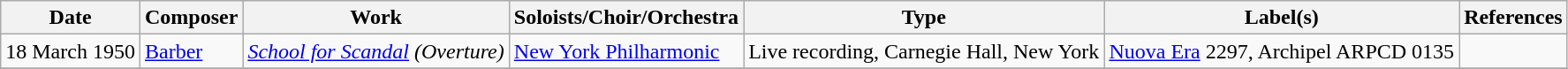<table class="wikitable">
<tr>
<th>Date</th>
<th>Composer</th>
<th>Work</th>
<th>Soloists/Choir/Orchestra</th>
<th>Type</th>
<th>Label(s)</th>
<th>References</th>
</tr>
<tr>
<td>18 March 1950</td>
<td><a href='#'>Barber</a></td>
<td><em><a href='#'>School for Scandal</a> (Overture)</em></td>
<td><a href='#'>New York Philharmonic</a></td>
<td>Live recording, Carnegie Hall, New York</td>
<td><a href='#'>Nuova Era</a> 2297, Archipel ARPCD 0135</td>
<td></td>
</tr>
<tr>
</tr>
</table>
